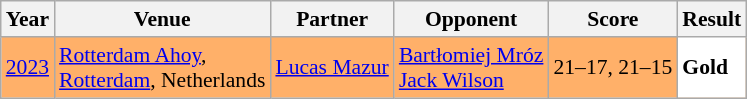<table class="sortable wikitable" style="font-size: 90%;">
<tr>
<th>Year</th>
<th>Venue</th>
<th>Partner</th>
<th>Opponent</th>
<th>Score</th>
<th>Result</th>
</tr>
<tr style="background:#FFB069">
<td align="center"><a href='#'>2023</a></td>
<td align="left"><a href='#'>Rotterdam Ahoy</a>,<br><a href='#'>Rotterdam</a>, Netherlands</td>
<td align="left"> <a href='#'>Lucas Mazur</a></td>
<td align="left"> <a href='#'>Bartłomiej Mróz</a><br> <a href='#'>Jack Wilson</a></td>
<td align="left">21–17, 21–15</td>
<td style="text-align:left; background:white"> <strong>Gold</strong></td>
</tr>
</table>
